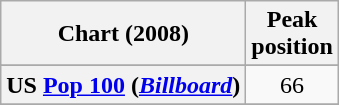<table class="wikitable sortable plainrowheaders" style="text-align:center;">
<tr>
<th scope="col">Chart (2008)</th>
<th scope="col">Peak<br>position</th>
</tr>
<tr>
</tr>
<tr>
</tr>
<tr>
</tr>
<tr>
</tr>
<tr>
<th scope="row">US <a href='#'>Pop 100</a> (<a href='#'><em>Billboard</em></a>)</th>
<td>66</td>
</tr>
<tr>
</tr>
</table>
